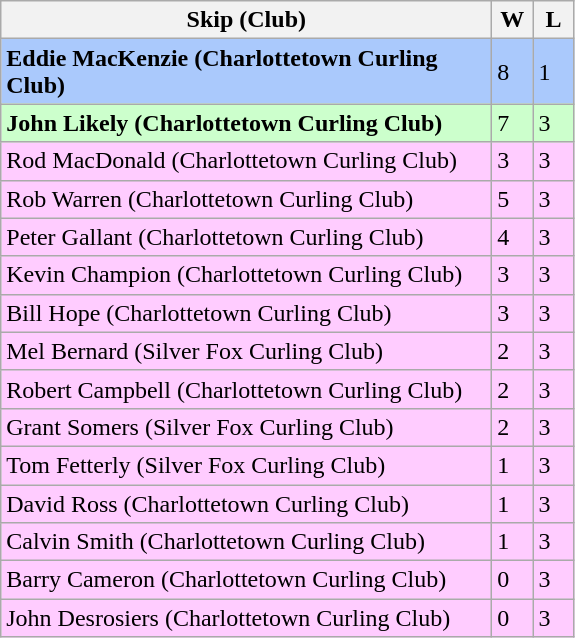<table class="wikitable">
<tr>
<th bgcolor="#efefef" width="320">Skip (Club)</th>
<th bgcolor="#efefef" width="20">W</th>
<th bgcolor="#efefef" width="20">L</th>
</tr>
<tr bgcolor="#aac9fc">
<td><strong>Eddie MacKenzie (Charlottetown Curling Club)</strong></td>
<td>8</td>
<td>1</td>
</tr>
<tr bgcolor="#ccffcc">
<td><strong>John Likely (Charlottetown Curling Club)</strong></td>
<td>7</td>
<td>3</td>
</tr>
<tr bgcolor="#ffccff">
<td>Rod MacDonald (Charlottetown Curling Club)</td>
<td>3</td>
<td>3</td>
</tr>
<tr bgcolor="#ffccff">
<td>Rob Warren (Charlottetown Curling Club)</td>
<td>5</td>
<td>3</td>
</tr>
<tr bgcolor="#ffccff">
<td>Peter Gallant (Charlottetown Curling Club)</td>
<td>4</td>
<td>3</td>
</tr>
<tr bgcolor="#ffccff">
<td>Kevin Champion (Charlottetown Curling Club)</td>
<td>3</td>
<td>3</td>
</tr>
<tr bgcolor="#ffccff">
<td>Bill Hope (Charlottetown Curling Club)</td>
<td>3</td>
<td>3</td>
</tr>
<tr bgcolor="#ffccff">
<td>Mel Bernard (Silver Fox Curling Club)</td>
<td>2</td>
<td>3</td>
</tr>
<tr bgcolor="#ffccff">
<td>Robert Campbell (Charlottetown Curling Club)</td>
<td>2</td>
<td>3</td>
</tr>
<tr bgcolor="#ffccff">
<td>Grant Somers (Silver Fox Curling Club)</td>
<td>2</td>
<td>3</td>
</tr>
<tr bgcolor="#ffccff">
<td>Tom Fetterly (Silver Fox Curling Club)</td>
<td>1</td>
<td>3</td>
</tr>
<tr bgcolor="#ffccff">
<td>David Ross (Charlottetown Curling Club)</td>
<td>1</td>
<td>3</td>
</tr>
<tr bgcolor="#ffccff">
<td>Calvin Smith (Charlottetown Curling Club)</td>
<td>1</td>
<td>3</td>
</tr>
<tr bgcolor="#ffccff">
<td>Barry Cameron (Charlottetown Curling Club)</td>
<td>0</td>
<td>3</td>
</tr>
<tr bgcolor="#ffccff">
<td>John Desrosiers (Charlottetown Curling Club)</td>
<td>0</td>
<td>3</td>
</tr>
</table>
